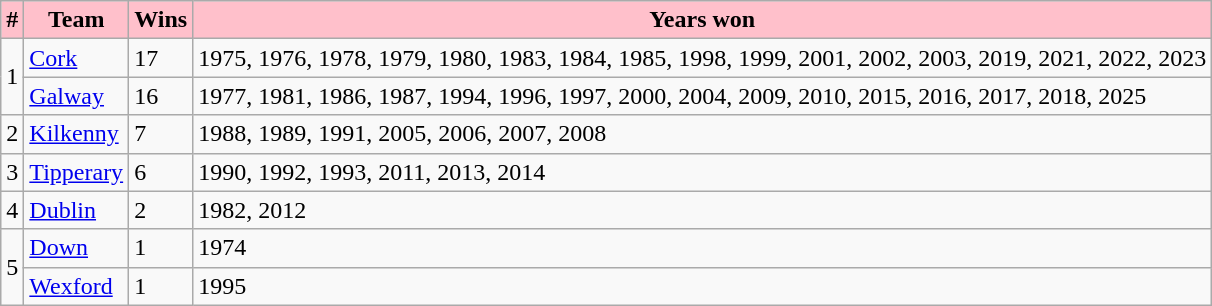<table class="wikitable">
<tr>
<th style="background:pink;">#</th>
<th style="background:pink;">Team</th>
<th style="background:pink;">Wins</th>
<th style="background:pink;">Years won</th>
</tr>
<tr>
<td rowspan=2>1</td>
<td><a href='#'>Cork</a></td>
<td>17</td>
<td>1975, 1976, 1978, 1979, 1980, 1983, 1984, 1985, 1998, 1999, 2001, 2002, 2003, 2019, 2021, 2022, 2023</td>
</tr>
<tr>
<td><a href='#'>Galway</a></td>
<td>16</td>
<td>1977, 1981, 1986, 1987, 1994, 1996, 1997, 2000, 2004, 2009, 2010, 2015, 2016, 2017, 2018, 2025</td>
</tr>
<tr>
<td>2</td>
<td><a href='#'>Kilkenny</a></td>
<td>7</td>
<td>1988, 1989, 1991, 2005, 2006, 2007, 2008</td>
</tr>
<tr>
<td>3</td>
<td><a href='#'>Tipperary</a></td>
<td>6</td>
<td>1990, 1992, 1993, 2011, 2013, 2014</td>
</tr>
<tr>
<td>4</td>
<td><a href='#'>Dublin</a></td>
<td>2</td>
<td>1982, 2012</td>
</tr>
<tr>
<td rowspan=2>5</td>
<td><a href='#'>Down</a></td>
<td>1</td>
<td>1974</td>
</tr>
<tr>
<td><a href='#'>Wexford</a></td>
<td>1</td>
<td>1995</td>
</tr>
</table>
